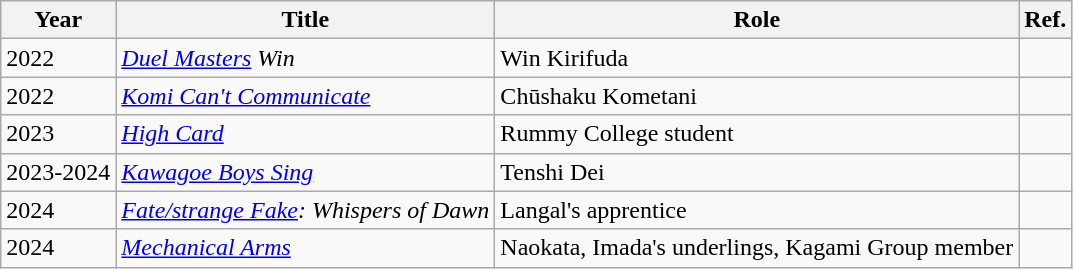<table class="wikitable">
<tr>
<th>Year</th>
<th>Title</th>
<th>Role</th>
<th>Ref.</th>
</tr>
<tr>
<td>2022</td>
<td><em><a href='#'>Duel Masters</a> Win</em></td>
<td>Win Kirifuda</td>
<td></td>
</tr>
<tr>
<td>2022</td>
<td><em><a href='#'>Komi Can't Communicate</a></em></td>
<td>Chūshaku Kometani</td>
<td></td>
</tr>
<tr>
<td>2023</td>
<td><em><a href='#'>High Card</a></em></td>
<td>Rummy College student</td>
<td></td>
</tr>
<tr>
<td>2023-2024</td>
<td><em><a href='#'>Kawagoe Boys Sing</a></em></td>
<td>Tenshi Dei</td>
<td></td>
</tr>
<tr>
<td>2024</td>
<td><em><a href='#'>Fate/strange Fake</a>: Whispers of Dawn</em></td>
<td>Langal's apprentice</td>
<td></td>
</tr>
<tr>
<td>2024</td>
<td><em><a href='#'>Mechanical Arms</a></em></td>
<td>Naokata, Imada's underlings, Kagami Group member</td>
<td></td>
</tr>
</table>
